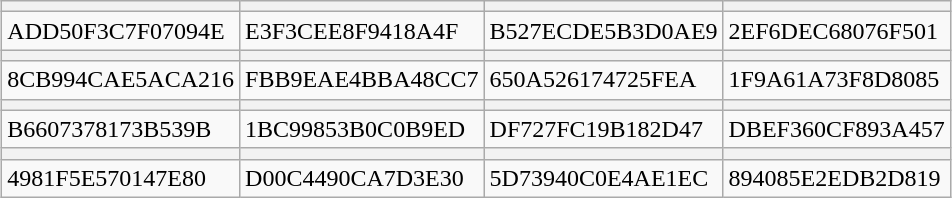<table class="wikitable" style="margin-left: auto; margin-right:auto; border: none;">
<tr>
<th></th>
<th></th>
<th></th>
<th></th>
</tr>
<tr>
<td><span>ADD50F3C7F07094E</span></td>
<td><span>E3F3CEE8F9418A4F</span></td>
<td><span>B527ECDE5B3D0AE9</span></td>
<td><span>2EF6DEC68076F501</span></td>
</tr>
<tr>
<th></th>
<th></th>
<th></th>
<th></th>
</tr>
<tr>
<td><span>8CB994CAE5ACA216</span></td>
<td><span>FBB9EAE4BBA48CC7</span></td>
<td><span>650A526174725FEA</span></td>
<td><span>1F9A61A73F8D8085</span></td>
</tr>
<tr>
<th></th>
<th></th>
<th></th>
<th></th>
</tr>
<tr>
<td><span>B6607378173B539B</span></td>
<td><span>1BC99853B0C0B9ED</span></td>
<td><span>DF727FC19B182D47</span></td>
<td><span>DBEF360CF893A457</span></td>
</tr>
<tr>
<th></th>
<th></th>
<th></th>
<th></th>
</tr>
<tr>
<td><span>4981F5E570147E80</span></td>
<td><span>D00C4490CA7D3E30</span></td>
<td><span>5D73940C0E4AE1EC</span></td>
<td><span>894085E2EDB2D819</span></td>
</tr>
</table>
